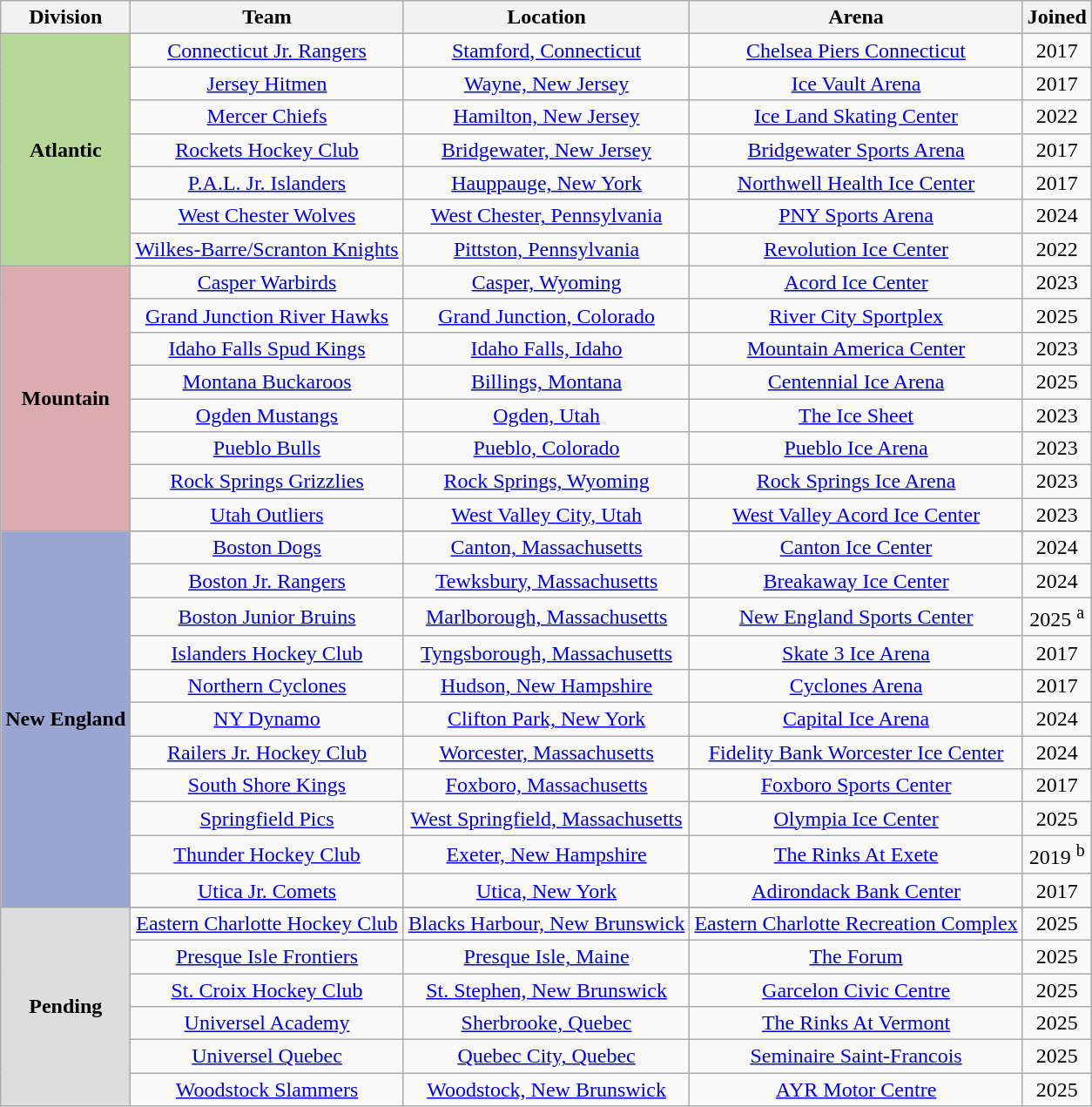<table class="wikitable sortable plainrowheaders" style="text-align:center">
<tr>
<th>Division</th>
<th>Team</th>
<th>Location</th>
<th>Arena</th>
<th>Joined</th>
</tr>
<tr>
<th rowspan="7" style="background:#b6d999">Atlantic</th>
<td><a href='#'>Connecticut Jr. Rangers</a></td>
<td><a href='#'>Stamford, Connecticut</a></td>
<td><a href='#'>Chelsea Piers Connecticut</a></td>
<td>2017</td>
</tr>
<tr>
<td><a href='#'>Jersey Hitmen</a></td>
<td><a href='#'>Wayne, New Jersey</a></td>
<td><a href='#'>Ice Vault Arena</a></td>
<td>2017</td>
</tr>
<tr>
<td><a href='#'>Mercer Chiefs</a></td>
<td><a href='#'>Hamilton, New Jersey</a></td>
<td><a href='#'>Ice Land Skating Center</a></td>
<td>2022</td>
</tr>
<tr>
<td><a href='#'>Rockets Hockey Club</a></td>
<td><a href='#'>Bridgewater, New Jersey</a></td>
<td><a href='#'>Bridgewater Sports Arena</a></td>
<td>2017</td>
</tr>
<tr>
<td><a href='#'>P.A.L. Jr. Islanders</a></td>
<td><a href='#'>Hauppauge, New York</a></td>
<td><a href='#'>Northwell Health Ice Center</a></td>
<td>2017</td>
</tr>
<tr>
<td><a href='#'>West Chester Wolves</a></td>
<td><a href='#'>West Chester, Pennsylvania</a></td>
<td><a href='#'>PNY Sports Arena</a></td>
<td>2024</td>
</tr>
<tr>
<td><a href='#'>Wilkes-Barre/Scranton Knights</a></td>
<td><a href='#'>Pittston, Pennsylvania</a></td>
<td><a href='#'>Revolution Ice Center</a></td>
<td>2022</td>
</tr>
<tr>
<th rowspan="8" style="background:#dbabb0;">Mountain</th>
<td><a href='#'>Casper Warbirds</a></td>
<td><a href='#'>Casper, Wyoming</a></td>
<td><a href='#'>Acord Ice Center</a></td>
<td>2023</td>
</tr>
<tr>
<td><a href='#'>Grand Junction River Hawks</a></td>
<td><a href='#'>Grand Junction, Colorado</a></td>
<td><a href='#'>River City Sportplex</a></td>
<td>2025</td>
</tr>
<tr>
<td><a href='#'>Idaho Falls Spud Kings</a></td>
<td><a href='#'>Idaho Falls, Idaho</a></td>
<td><a href='#'>Mountain America Center</a></td>
<td>2023</td>
</tr>
<tr>
<td><a href='#'>Montana Buckaroos</a></td>
<td><a href='#'>Billings, Montana</a></td>
<td><a href='#'>Centennial Ice Arena</a></td>
<td>2025</td>
</tr>
<tr>
<td><a href='#'>Ogden Mustangs</a></td>
<td><a href='#'>Ogden, Utah</a></td>
<td><a href='#'>The Ice Sheet</a></td>
<td>2023</td>
</tr>
<tr>
<td><a href='#'>Pueblo Bulls</a></td>
<td><a href='#'>Pueblo, Colorado</a></td>
<td><a href='#'>Pueblo Ice Arena</a></td>
<td>2023</td>
</tr>
<tr>
<td><a href='#'>Rock Springs Grizzlies</a></td>
<td><a href='#'>Rock Springs, Wyoming</a></td>
<td><a href='#'>Rock Springs Ice Arena</a></td>
<td>2023</td>
</tr>
<tr>
<td><a href='#'>Utah Outliers</a></td>
<td><a href='#'>West Valley City, Utah</a></td>
<td><a href='#'>West Valley Acord Ice Center</a></td>
<td>2023</td>
</tr>
<tr>
<th rowspan="12" style="background:#9aa5d2">New England</th>
</tr>
<tr>
<td><a href='#'>Boston Dogs</a></td>
<td><a href='#'>Canton, Massachusetts</a></td>
<td><a href='#'>Canton Ice Center</a></td>
<td>2024</td>
</tr>
<tr>
<td><a href='#'>Boston Jr. Rangers</a></td>
<td><a href='#'>Tewksbury, Massachusetts</a></td>
<td><a href='#'>Breakaway Ice Center</a></td>
<td>2024</td>
</tr>
<tr>
<td><a href='#'>Boston Junior Bruins</a></td>
<td><a href='#'>Marlborough, Massachusetts</a></td>
<td><a href='#'>New England Sports Center</a></td>
<td>2025 <sup>a</sup></td>
</tr>
<tr>
<td><a href='#'>Islanders Hockey Club</a></td>
<td><a href='#'>Tyngsborough, Massachusetts</a></td>
<td><a href='#'>Skate 3 Ice Arena</a></td>
<td>2017</td>
</tr>
<tr>
<td><a href='#'>Northern Cyclones</a></td>
<td><a href='#'>Hudson, New Hampshire</a></td>
<td><a href='#'>Cyclones Arena</a></td>
<td>2017</td>
</tr>
<tr>
<td><a href='#'>NY Dynamo</a></td>
<td><a href='#'>Clifton Park, New York</a></td>
<td><a href='#'>Capital Ice Arena</a></td>
<td>2024</td>
</tr>
<tr>
<td><a href='#'>Railers Jr. Hockey Club</a></td>
<td><a href='#'>Worcester, Massachusetts</a></td>
<td><a href='#'>Fidelity Bank Worcester Ice Center</a></td>
<td>2024</td>
</tr>
<tr>
<td><a href='#'>South Shore Kings</a></td>
<td><a href='#'>Foxboro, Massachusetts</a></td>
<td><a href='#'>Foxboro Sports Center</a></td>
<td>2017</td>
</tr>
<tr>
<td><a href='#'>Springfield Pics</a></td>
<td><a href='#'>West Springfield, Massachusetts</a></td>
<td><a href='#'>Olympia Ice Center</a></td>
<td>2025</td>
</tr>
<tr>
<td><a href='#'>Thunder Hockey Club</a></td>
<td><a href='#'>Exeter, New Hampshire</a></td>
<td><a href='#'>The Rinks At Exete</a></td>
<td>2019 <sup>b</sup></td>
</tr>
<tr>
<td><a href='#'>Utica Jr. Comets</a></td>
<td><a href='#'>Utica, New York</a></td>
<td><a href='#'>Adirondack Bank Center</a></td>
<td>2017</td>
</tr>
<tr>
<th rowspan="7" style="background:#dddddd">Pending</th>
</tr>
<tr>
<td><a href='#'>Eastern Charlotte Hockey Club</a></td>
<td><a href='#'>Blacks Harbour, New Brunswick</a></td>
<td><a href='#'>Eastern Charlotte Recreation Complex</a></td>
<td>2025</td>
</tr>
<tr>
<td><a href='#'>Presque Isle Frontiers</a></td>
<td><a href='#'>Presque Isle, Maine</a></td>
<td><a href='#'>The Forum</a></td>
<td>2025</td>
</tr>
<tr>
<td><a href='#'>St. Croix Hockey Club</a></td>
<td><a href='#'>St. Stephen, New Brunswick</a></td>
<td><a href='#'>Garcelon Civic Centre</a></td>
<td>2025</td>
</tr>
<tr>
<td><a href='#'>Universel Academy</a></td>
<td><a href='#'>Sherbrooke, Quebec</a></td>
<td><a href='#'>The Rinks At Vermont</a></td>
<td>2025</td>
</tr>
<tr>
<td><a href='#'>Universel Quebec</a></td>
<td><a href='#'>Quebec City, Quebec</a></td>
<td><a href='#'>Seminaire Saint-Francois</a></td>
<td>2025</td>
</tr>
<tr>
<td><a href='#'>Woodstock Slammers</a></td>
<td><a href='#'>Woodstock, New Brunswick</a></td>
<td><a href='#'>AYR Motor Centre</a></td>
<td>2025</td>
</tr>
</table>
